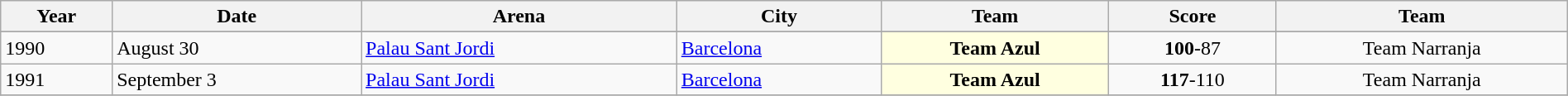<table class="wikitable sortable" width=100%>
<tr bgcolor=>
<th>Year</th>
<th>Date</th>
<th>Arena</th>
<th>City</th>
<th>Team</th>
<th>Score</th>
<th>Team</th>
</tr>
<tr>
</tr>
<tr>
<td>1990 </td>
<td>August 30</td>
<td><a href='#'>Palau Sant Jordi</a></td>
<td><a href='#'>Barcelona</a></td>
<td bgcolor=lightyellow align="center"><strong>Team Azul</strong></td>
<td align="center"><strong>100</strong>-87</td>
<td align="center">Team Narranja</td>
</tr>
<tr>
<td>1991 </td>
<td>September 3</td>
<td><a href='#'>Palau Sant Jordi</a></td>
<td><a href='#'>Barcelona</a></td>
<td bgcolor=lightyellow align="center"><strong>Team Azul</strong></td>
<td align="center"><strong>117</strong>-110</td>
<td align="center">Team Narranja</td>
</tr>
<tr>
</tr>
</table>
